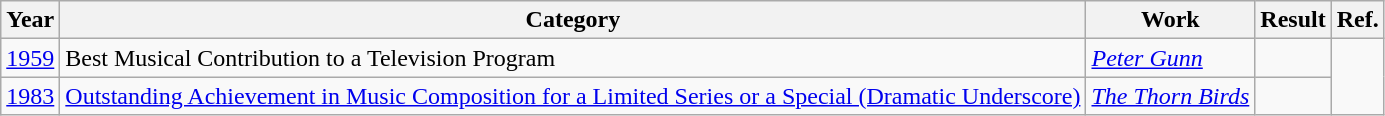<table class="wikitable">
<tr>
<th>Year</th>
<th>Category</th>
<th>Work</th>
<th>Result</th>
<th>Ref.</th>
</tr>
<tr>
<td><a href='#'>1959</a></td>
<td>Best Musical Contribution to a Television Program</td>
<td><em><a href='#'>Peter Gunn</a></em> </td>
<td></td>
<td align="center" rowspan="2"></td>
</tr>
<tr>
<td><a href='#'>1983</a></td>
<td><a href='#'>Outstanding Achievement in Music Composition for a Limited Series or a Special (Dramatic Underscore)</a></td>
<td><em><a href='#'>The Thorn Birds</a></em> </td>
<td></td>
</tr>
</table>
